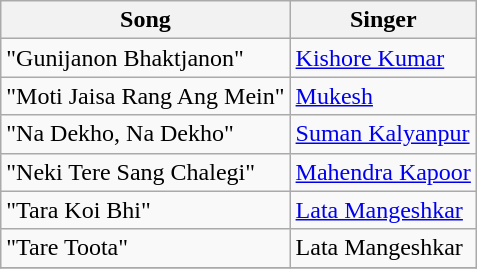<table class="wikitable">
<tr>
<th>Song</th>
<th>Singer</th>
</tr>
<tr>
<td>"Gunijanon Bhaktjanon"</td>
<td><a href='#'>Kishore Kumar</a></td>
</tr>
<tr>
<td>"Moti Jaisa Rang Ang Mein"</td>
<td><a href='#'>Mukesh</a></td>
</tr>
<tr>
<td>"Na Dekho, Na Dekho"</td>
<td><a href='#'>Suman Kalyanpur</a></td>
</tr>
<tr>
<td>"Neki Tere Sang Chalegi"</td>
<td><a href='#'>Mahendra Kapoor</a></td>
</tr>
<tr>
<td>"Tara Koi Bhi"</td>
<td><a href='#'>Lata Mangeshkar</a></td>
</tr>
<tr>
<td>"Tare Toota"</td>
<td>Lata Mangeshkar</td>
</tr>
<tr>
</tr>
</table>
